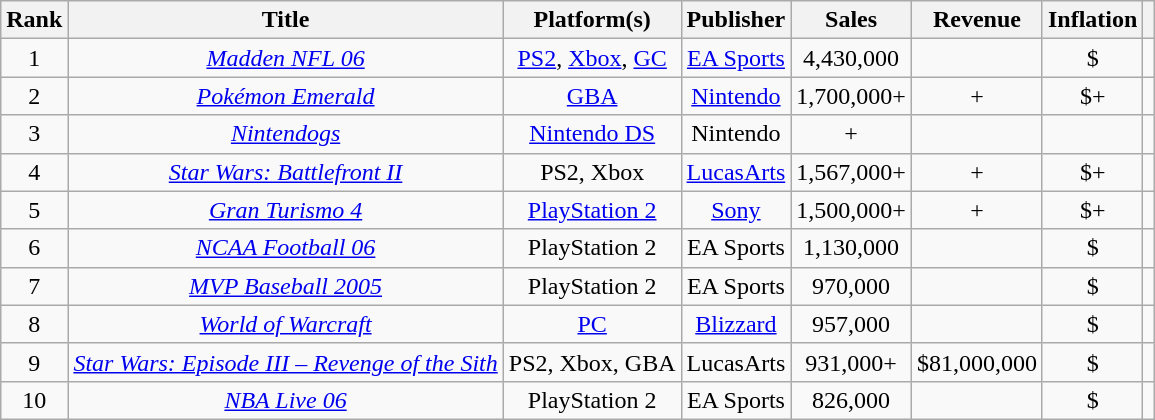<table class="wikitable sortable" style="text-align:center">
<tr>
<th>Rank</th>
<th>Title</th>
<th>Platform(s)</th>
<th>Publisher</th>
<th>Sales</th>
<th>Revenue</th>
<th>Inflation</th>
<th></th>
</tr>
<tr>
<td>1</td>
<td><em><a href='#'>Madden NFL 06</a></em></td>
<td><a href='#'>PS2</a>, <a href='#'>Xbox</a>, <a href='#'>GC</a></td>
<td><a href='#'>EA Sports</a></td>
<td>4,430,000</td>
<td></td>
<td>$</td>
<td></td>
</tr>
<tr>
<td>2</td>
<td><em><a href='#'>Pokémon Emerald</a></em></td>
<td><a href='#'>GBA</a></td>
<td><a href='#'>Nintendo</a></td>
<td>1,700,000+</td>
<td>+</td>
<td>$+</td>
<td></td>
</tr>
<tr>
<td>3</td>
<td><em><a href='#'>Nintendogs</a></em></td>
<td><a href='#'>Nintendo DS</a></td>
<td>Nintendo</td>
<td>+</td>
<td></td>
<td></td>
<td></td>
</tr>
<tr>
<td>4</td>
<td><em><a href='#'>Star Wars: Battlefront II</a></em></td>
<td>PS2, Xbox</td>
<td><a href='#'>LucasArts</a></td>
<td>1,567,000+</td>
<td>+</td>
<td>$+</td>
<td></td>
</tr>
<tr>
<td>5</td>
<td><em><a href='#'>Gran Turismo 4</a></em></td>
<td><a href='#'>PlayStation 2</a></td>
<td><a href='#'>Sony</a></td>
<td>1,500,000+</td>
<td>+</td>
<td>$+</td>
<td></td>
</tr>
<tr>
<td>6</td>
<td><em><a href='#'>NCAA Football 06</a></em></td>
<td>PlayStation 2</td>
<td>EA Sports</td>
<td>1,130,000</td>
<td></td>
<td>$</td>
<td></td>
</tr>
<tr>
<td>7</td>
<td><em><a href='#'>MVP Baseball 2005</a></em></td>
<td>PlayStation 2</td>
<td>EA Sports</td>
<td>970,000</td>
<td></td>
<td>$</td>
<td></td>
</tr>
<tr>
<td>8</td>
<td><em><a href='#'>World of Warcraft</a></em></td>
<td><a href='#'>PC</a></td>
<td><a href='#'>Blizzard</a></td>
<td>957,000</td>
<td></td>
<td>$</td>
<td></td>
</tr>
<tr>
<td>9</td>
<td><a href='#'><em>Star Wars: Episode III – Revenge of the Sith</em></a></td>
<td>PS2, Xbox, GBA</td>
<td>LucasArts</td>
<td>931,000+</td>
<td>$81,000,000</td>
<td>$</td>
<td></td>
</tr>
<tr>
<td>10</td>
<td><em><a href='#'>NBA Live 06</a></em></td>
<td>PlayStation 2</td>
<td>EA Sports</td>
<td>826,000</td>
<td></td>
<td>$</td>
<td></td>
</tr>
</table>
